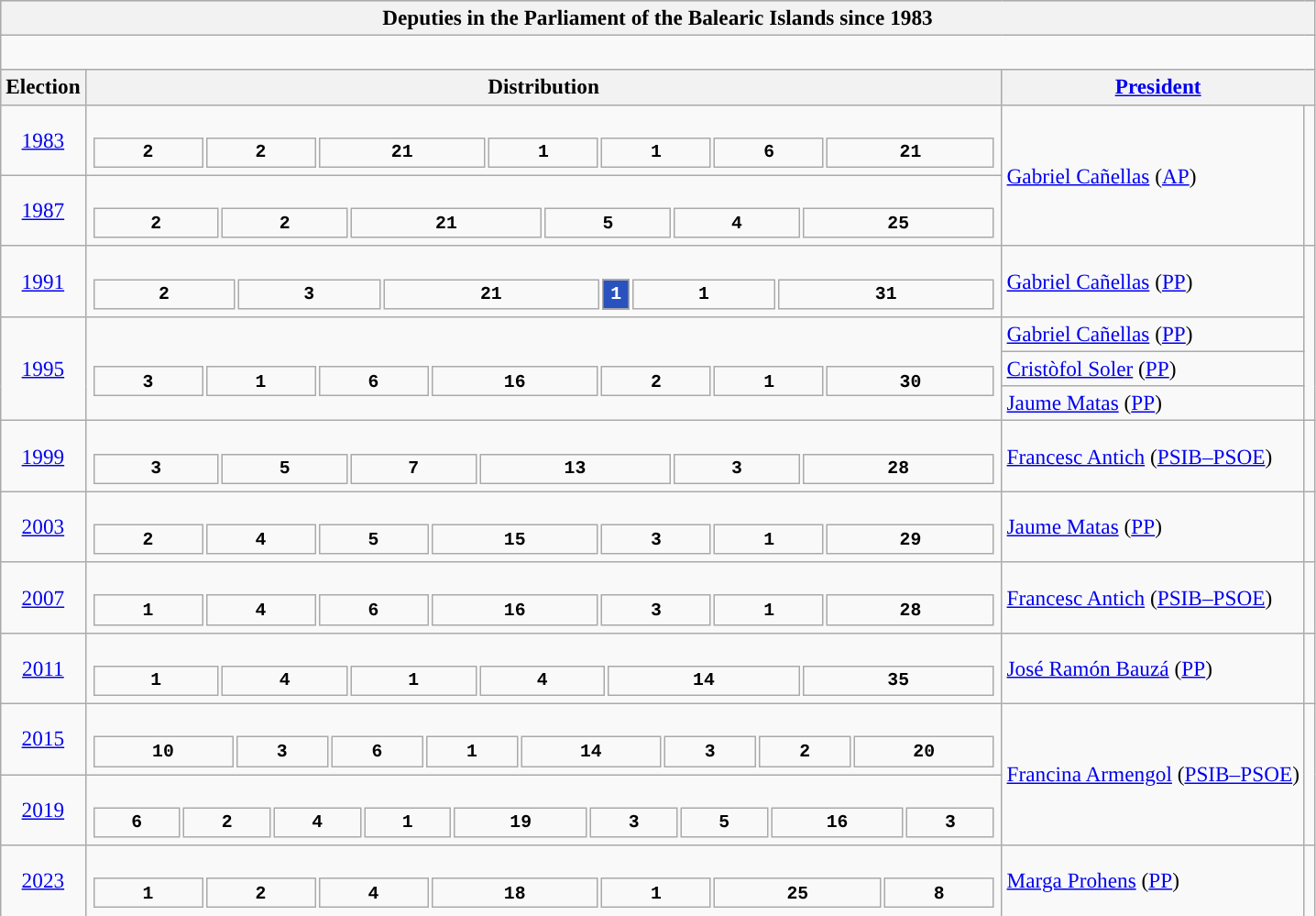<table class="wikitable" style="font-size:97%;">
<tr bgcolor="#CCCCCC">
<th colspan="4">Deputies in the Parliament of the Balearic Islands since 1983</th>
</tr>
<tr>
<td colspan="4"><br>



































</td>
</tr>
<tr bgcolor="#CCCCCC">
<th>Election</th>
<th>Distribution</th>
<th colspan="2"><a href='#'>President</a></th>
</tr>
<tr>
<td align=center><a href='#'>1983</a></td>
<td><br><table style="width:50em; font-size:85%; text-align:center; font-family:Courier New;">
<tr style="font-weight:bold">
<td style="background:">2</td>
<td style="background:">2</td>
<td style="background:">21</td>
<td style="background:">1</td>
<td style="background:">1</td>
<td style="background:">6</td>
<td style="background:">21</td>
</tr>
</table>
</td>
<td rowspan="2"><a href='#'>Gabriel Cañellas</a> (<a href='#'>AP</a>)</td>
<td rowspan="2" style="background:"></td>
</tr>
<tr>
<td align=center><a href='#'>1987</a></td>
<td><br><table style="width:50em; font-size:85%; text-align:center; font-family:Courier New;">
<tr style="font-weight:bold">
<td style="background:">2</td>
<td style="background:">2</td>
<td style="background:">21</td>
<td style="background:">5</td>
<td style="background:">4</td>
<td style="background:">25</td>
</tr>
</table>
</td>
</tr>
<tr>
<td align=center><a href='#'>1991</a></td>
<td><br><table style="width:50em; font-size:85%; text-align:center; font-family:Courier New;">
<tr style="font-weight:bold">
<td style="background:">2</td>
<td style="background:">3</td>
<td style="background:">21</td>
<td style="background:#2A52BE; width:1em; color:white;">1</td>
<td style="background:">1</td>
<td style="background:">31</td>
</tr>
</table>
</td>
<td><a href='#'>Gabriel Cañellas</a> (<a href='#'>PP</a>)</td>
<td rowspan="4" style="background:"></td>
</tr>
<tr>
<td rowspan="3" align=center><a href='#'>1995</a></td>
<td rowspan="3"><br><table style="width:50em; font-size:85%; text-align:center; font-family:Courier New;">
<tr style="font-weight:bold">
<td style="background:">3</td>
<td style="background:">1</td>
<td style="background:">6</td>
<td style="background:">16</td>
<td style="background:">2</td>
<td style="background:">1</td>
<td style="background:">30</td>
</tr>
</table>
</td>
<td><a href='#'>Gabriel Cañellas</a> (<a href='#'>PP</a>)</td>
</tr>
<tr>
<td><a href='#'>Cristòfol Soler</a> (<a href='#'>PP</a>)</td>
</tr>
<tr>
<td><a href='#'>Jaume Matas</a> (<a href='#'>PP</a>)</td>
</tr>
<tr>
<td align=center><a href='#'>1999</a></td>
<td><br><table style="width:50em; font-size:85%; text-align:center; font-family:Courier New;">
<tr style="font-weight:bold">
<td style="background:">3</td>
<td style="background:">5</td>
<td style="background:">7</td>
<td style="background:">13</td>
<td style="background:">3</td>
<td style="background:">28</td>
</tr>
</table>
</td>
<td><a href='#'>Francesc Antich</a> (<a href='#'>PSIB–PSOE</a>)</td>
<td style="background:"></td>
</tr>
<tr>
<td align=center><a href='#'>2003</a></td>
<td><br><table style="width:50em; font-size:85%; text-align:center; font-family:Courier New;">
<tr style="font-weight:bold">
<td style="background:">2</td>
<td style="background:">4</td>
<td style="background:">5</td>
<td style="background:">15</td>
<td style="background:">3</td>
<td style="background:">1</td>
<td style="background:">29</td>
</tr>
</table>
</td>
<td><a href='#'>Jaume Matas</a> (<a href='#'>PP</a>)</td>
<td style="background:"></td>
</tr>
<tr>
<td align="center"><a href='#'>2007</a></td>
<td><br><table style="width:50em; font-size:85%; text-align:center; font-family:Courier New;">
<tr style="font-weight:bold">
<td style="background:">1</td>
<td style="background:">4</td>
<td style="background:">6</td>
<td style="background:">16</td>
<td style="background:">3</td>
<td style="background:">1</td>
<td style="background:">28</td>
</tr>
</table>
</td>
<td><a href='#'>Francesc Antich</a> (<a href='#'>PSIB–PSOE</a>)</td>
<td style="background:"></td>
</tr>
<tr>
<td align=center><a href='#'>2011</a></td>
<td><br><table style="width:50em; font-size:85%; text-align:center; font-family:Courier New;">
<tr style="font-weight:bold">
<td style="background:">1</td>
<td style="background:">4</td>
<td style="background:">1</td>
<td style="background:">4</td>
<td style="background:">14</td>
<td style="background:">35</td>
</tr>
</table>
</td>
<td><a href='#'>José Ramón Bauzá</a> (<a href='#'>PP</a>)</td>
<td style="background:"></td>
</tr>
<tr>
<td align=center><a href='#'>2015</a></td>
<td><br><table style="width:50em; font-size:85%; text-align:center; font-family:Courier New;">
<tr style="font-weight:bold">
<td style="background:">10</td>
<td style="background:">3</td>
<td style="background:">6</td>
<td style="background:">1</td>
<td style="background:">14</td>
<td style="background:">3</td>
<td style="background:">2</td>
<td style="background:">20</td>
</tr>
</table>
</td>
<td rowspan="2"><a href='#'>Francina Armengol</a> (<a href='#'>PSIB–PSOE</a>)</td>
<td rowspan="2" style="background:"></td>
</tr>
<tr>
<td align=center><a href='#'>2019</a></td>
<td><br><table style="width:50em; font-size:85%; text-align:center; font-family:Courier New;">
<tr style="font-weight:bold">
<td style="background:">6</td>
<td style="background:">2</td>
<td style="background:">4</td>
<td style="background:">1</td>
<td style="background:">19</td>
<td style="background:">3</td>
<td style="background:">5</td>
<td style="background:">16</td>
<td style="background:">3</td>
</tr>
</table>
</td>
</tr>
<tr>
<td align=center><a href='#'>2023</a></td>
<td><br><table style="width:50em; font-size:85%; text-align:center; font-family:Courier New;">
<tr style="font-weight:bold">
<td style="background:">1</td>
<td style="background:">2</td>
<td style="background:">4</td>
<td style="background:">18</td>
<td style="background:">1</td>
<td style="background:">25</td>
<td style="background:">8</td>
</tr>
</table>
</td>
<td><a href='#'>Marga Prohens</a> (<a href='#'>PP</a>)</td>
<td style="background:"></td>
</tr>
</table>
